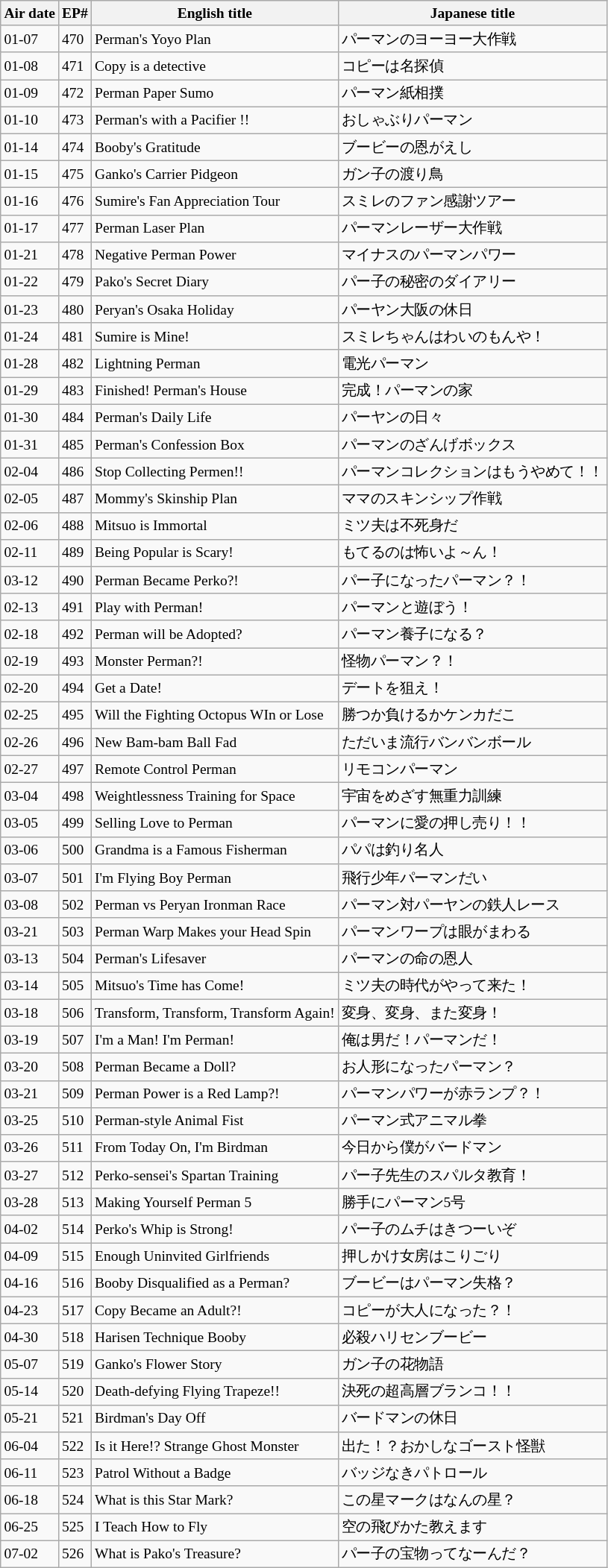<table class="wikitable" style="font-size:small;">
<tr>
<th>Air date</th>
<th>EP#</th>
<th>English title</th>
<th>Japanese title</th>
</tr>
<tr>
<td>01‑07</td>
<td>470</td>
<td>Perman's Yoyo Plan</td>
<td>パーマンのヨーヨー大作戦</td>
</tr>
<tr>
<td>01‑08</td>
<td>471</td>
<td>Copy is a detective</td>
<td>コピーは名探偵</td>
</tr>
<tr>
<td>01‑09</td>
<td>472</td>
<td>Perman Paper Sumo</td>
<td>パーマン紙相撲</td>
</tr>
<tr>
<td>01‑10</td>
<td>473</td>
<td>Perman's with a Pacifier !!</td>
<td>おしゃぶりパーマン</td>
</tr>
<tr>
<td>01-14</td>
<td>474</td>
<td>Booby's Gratitude</td>
<td>ブービーの恩がえし</td>
</tr>
<tr>
<td>01‑15</td>
<td>475</td>
<td>Ganko's Carrier Pidgeon</td>
<td>ガン子の渡り鳥</td>
</tr>
<tr>
<td>01‑16</td>
<td>476</td>
<td>Sumire's Fan Appreciation Tour</td>
<td>スミレのファン感謝ツアー</td>
</tr>
<tr>
<td>01‑17</td>
<td>477</td>
<td>Perman Laser Plan</td>
<td>パーマンレーザー大作戦</td>
</tr>
<tr>
<td>01‑21</td>
<td>478</td>
<td>Negative Perman Power</td>
<td>マイナスのパーマンパワー</td>
</tr>
<tr>
<td>01‑22</td>
<td>479</td>
<td>Pako's Secret Diary</td>
<td>パー子の秘密のダイアリー</td>
</tr>
<tr>
<td>01‑23</td>
<td>480</td>
<td>Peryan's Osaka Holiday</td>
<td>パーヤン大阪の休日</td>
</tr>
<tr>
<td>01-24</td>
<td>481</td>
<td>Sumire is Mine!</td>
<td>スミレちゃんはわいのもんや！</td>
</tr>
<tr>
<td>01‑28</td>
<td>482</td>
<td>Lightning Perman</td>
<td>電光パーマン</td>
</tr>
<tr>
<td>01‑29</td>
<td>483</td>
<td>Finished! Perman's House</td>
<td>完成！パーマンの家</td>
</tr>
<tr>
<td>01‑30</td>
<td>484</td>
<td>Perman's Daily Life</td>
<td>パーヤンの日々</td>
</tr>
<tr>
<td>01‑31</td>
<td>485</td>
<td>Perman's Confession Box</td>
<td>パーマンのざんげボックス</td>
</tr>
<tr>
<td>02‑04</td>
<td>486</td>
<td>Stop Collecting Permen!!</td>
<td>パーマンコレクションはもうやめて！！</td>
</tr>
<tr>
<td>02‑05</td>
<td>487</td>
<td>Mommy's Skinship Plan</td>
<td>ママのスキンシップ作戦</td>
</tr>
<tr>
<td>02-06</td>
<td>488</td>
<td>Mitsuo is Immortal</td>
<td>ミツ夫は不死身だ</td>
</tr>
<tr>
<td>02‑11</td>
<td>489</td>
<td>Being Popular is Scary!</td>
<td>もてるのは怖いよ～ん！</td>
</tr>
<tr>
<td>03‑12</td>
<td>490</td>
<td>Perman Became Perko?!</td>
<td>パー子になったパーマン？！</td>
</tr>
<tr>
<td>02-13</td>
<td>491</td>
<td>Play with Perman!</td>
<td>パーマンと遊ぼう！</td>
</tr>
<tr>
<td>02-18</td>
<td>492</td>
<td>Perman will be Adopted?</td>
<td>パーマン養子になる？</td>
</tr>
<tr>
<td>02‑19</td>
<td>493</td>
<td>Monster Perman?!</td>
<td>怪物パーマン？！</td>
</tr>
<tr>
<td>02‑20</td>
<td>494</td>
<td>Get a Date!</td>
<td>デートを狙え！</td>
</tr>
<tr>
<td>02-25</td>
<td>495</td>
<td>Will the Fighting Octopus WIn or Lose</td>
<td>勝つか負けるかケンカだこ</td>
</tr>
<tr>
<td>02‑26</td>
<td>496</td>
<td>New Bam-bam Ball Fad</td>
<td>ただいま流行バンバンボール</td>
</tr>
<tr>
<td>02‑27</td>
<td>497</td>
<td>Remote Control Perman</td>
<td>リモコンパーマン</td>
</tr>
<tr>
<td>03‑04</td>
<td>498</td>
<td>Weightlessness Training for Space</td>
<td>宇宙をめざす無重力訓練</td>
</tr>
<tr>
<td>03‑05</td>
<td>499</td>
<td>Selling Love to Perman</td>
<td>パーマンに愛の押し売り！！</td>
</tr>
<tr>
<td>03‑06</td>
<td>500</td>
<td>Grandma is a Famous Fisherman</td>
<td>パパは釣り名人</td>
</tr>
<tr>
<td>03‑07</td>
<td>501</td>
<td>I'm Flying Boy Perman</td>
<td>飛行少年パーマンだい</td>
</tr>
<tr>
<td>03‑08</td>
<td>502</td>
<td>Perman vs Peryan Ironman Race</td>
<td>パーマン対パーヤンの鉄人レース</td>
</tr>
<tr>
<td>03-21</td>
<td>503</td>
<td>Perman Warp Makes your Head Spin</td>
<td>パーマンワープは眼がまわる</td>
</tr>
<tr>
<td>03‑13</td>
<td>504</td>
<td>Perman's Lifesaver</td>
<td>パーマンの命の恩人</td>
</tr>
<tr>
<td>03‑14</td>
<td>505</td>
<td>Mitsuo's Time has Come!</td>
<td>ミツ夫の時代がやって来た！</td>
</tr>
<tr>
<td>03‑18</td>
<td>506</td>
<td>Transform, Transform, Transform Again!</td>
<td>変身、変身、また変身！</td>
</tr>
<tr>
<td>03‑19</td>
<td>507</td>
<td>I'm a Man! I'm Perman!</td>
<td>俺は男だ！パーマンだ！</td>
</tr>
<tr>
<td>03‑20</td>
<td>508</td>
<td>Perman Became a Doll?</td>
<td>お人形になったパーマン？</td>
</tr>
<tr>
<td>03‑21</td>
<td>509</td>
<td>Perman Power is a Red Lamp?!</td>
<td>パーマンパワーが赤ランプ？！</td>
</tr>
<tr>
<td>03-25</td>
<td>510</td>
<td>Perman-style Animal Fist</td>
<td>パーマン式アニマル拳</td>
</tr>
<tr>
<td>03‑26</td>
<td>511</td>
<td>From Today On, I'm Birdman</td>
<td>今日から僕がバードマン</td>
</tr>
<tr>
<td>03‑27</td>
<td>512</td>
<td>Perko-sensei's Spartan Training</td>
<td>パー子先生のスパルタ教育！</td>
</tr>
<tr>
<td>03-28</td>
<td>513</td>
<td>Making Yourself Perman 5</td>
<td>勝手にパーマン5号</td>
</tr>
<tr>
<td>04‑02</td>
<td>514</td>
<td>Perko's Whip is Strong!</td>
<td>パー子のムチはきつーいぞ</td>
</tr>
<tr>
<td>04‑09</td>
<td>515</td>
<td>Enough Uninvited Girlfriends</td>
<td>押しかけ女房はこりごり</td>
</tr>
<tr>
<td>04‑16</td>
<td>516</td>
<td>Booby Disqualified as a Perman?</td>
<td>ブービーはパーマン失格？</td>
</tr>
<tr>
<td>04-23</td>
<td>517</td>
<td>Copy Became an Adult?!</td>
<td>コピーが大人になった？！</td>
</tr>
<tr>
<td>04‑30</td>
<td>518</td>
<td>Harisen Technique Booby</td>
<td>必殺ハリセンブービー</td>
</tr>
<tr>
<td>05‑07</td>
<td>519</td>
<td>Ganko's Flower Story</td>
<td>ガン子の花物語</td>
</tr>
<tr>
<td>05‑14</td>
<td>520</td>
<td>Death-defying Flying Trapeze!!</td>
<td>決死の超高層ブランコ！！</td>
</tr>
<tr>
<td>05‑21</td>
<td>521</td>
<td>Birdman's Day Off</td>
<td>バードマンの休日</td>
</tr>
<tr>
<td>06‑04</td>
<td>522</td>
<td>Is it Here!? Strange Ghost Monster</td>
<td>出た！？おかしなゴースト怪獣</td>
</tr>
<tr>
<td>06‑11</td>
<td>523</td>
<td>Patrol Without a Badge</td>
<td>バッジなきパトロール</td>
</tr>
<tr>
<td>06‑18</td>
<td>524</td>
<td>What is this Star Mark?</td>
<td>この星マークはなんの星？</td>
</tr>
<tr>
<td>06‑25</td>
<td>525</td>
<td>I Teach How to Fly</td>
<td>空の飛びかた教えます</td>
</tr>
<tr>
<td>07‑02</td>
<td>526</td>
<td>What is Pako's Treasure?</td>
<td>パー子の宝物ってなーんだ？</td>
</tr>
</table>
